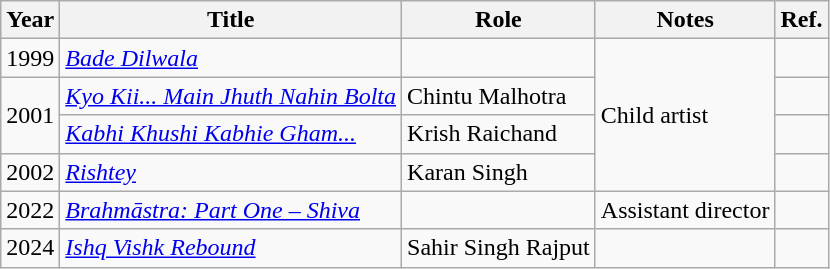<table class="wikitable sortable">
<tr>
<th scope="col">Year</th>
<th scope="col">Title</th>
<th scope="col">Role</th>
<th scope="col" class="unsortable">Notes</th>
<th scope="col" class="unsortable">Ref.</th>
</tr>
<tr>
<td>1999</td>
<td><em><a href='#'>Bade Dilwala</a></em></td>
<td></td>
<td rowspan="4">Child artist</td>
<td></td>
</tr>
<tr>
<td rowspan="2">2001</td>
<td><em><a href='#'>Kyo Kii... Main Jhuth Nahin Bolta</a></em></td>
<td>Chintu Malhotra</td>
<td></td>
</tr>
<tr>
<td><em><a href='#'>Kabhi Khushi Kabhie Gham...</a></em></td>
<td>Krish Raichand</td>
<td></td>
</tr>
<tr>
<td>2002</td>
<td><em><a href='#'>Rishtey</a></em></td>
<td>Karan Singh</td>
<td></td>
</tr>
<tr>
<td>2022</td>
<td><em><a href='#'>Brahmāstra: Part One – Shiva</a></em></td>
<td></td>
<td>Assistant director</td>
<td></td>
</tr>
<tr>
<td>2024</td>
<td><em><a href='#'>Ishq Vishk Rebound</a></em></td>
<td>Sahir Singh Rajput</td>
<td></td>
<td></td>
</tr>
</table>
